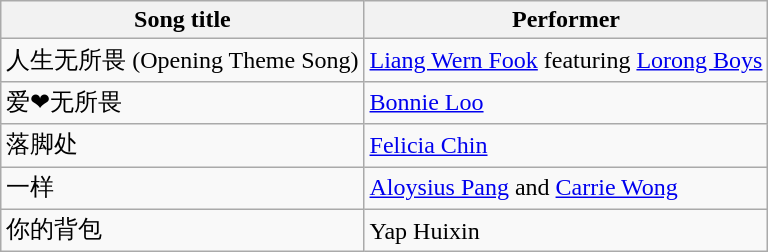<table class="wikitable">
<tr>
<th>Song title</th>
<th>Performer</th>
</tr>
<tr>
<td>人生无所畏 (Opening Theme Song)</td>
<td><a href='#'>Liang Wern Fook</a> featuring <a href='#'>Lorong Boys</a></td>
</tr>
<tr>
<td>爱❤无所畏</td>
<td><a href='#'>Bonnie Loo</a></td>
</tr>
<tr>
<td>落脚处</td>
<td><a href='#'>Felicia Chin</a></td>
</tr>
<tr>
<td>一样</td>
<td><a href='#'>Aloysius Pang</a> and <a href='#'>Carrie Wong</a></td>
</tr>
<tr>
<td>你的背包</td>
<td>Yap Huixin</td>
</tr>
</table>
